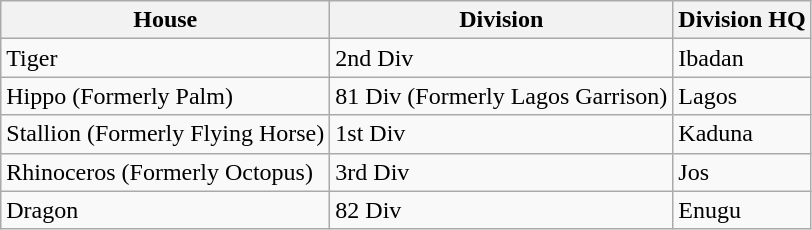<table class="wikitable">
<tr>
<th>House</th>
<th>Division</th>
<th>Division HQ</th>
</tr>
<tr>
<td>Tiger</td>
<td>2nd Div</td>
<td>Ibadan</td>
</tr>
<tr>
<td>Hippo (Formerly Palm)</td>
<td>81 Div (Formerly Lagos Garrison)</td>
<td>Lagos</td>
</tr>
<tr>
<td>Stallion (Formerly Flying Horse)</td>
<td>1st Div</td>
<td>Kaduna</td>
</tr>
<tr>
<td>Rhinoceros (Formerly Octopus)</td>
<td>3rd Div</td>
<td>Jos</td>
</tr>
<tr>
<td>Dragon</td>
<td>82 Div</td>
<td>Enugu</td>
</tr>
</table>
